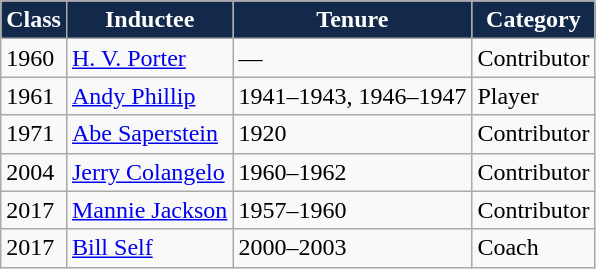<table class="wikitable">
<tr>
<th style="background: #13294B; color: #FFFFFF;">Class</th>
<th style="background: #13294B; color: #FFFFFF;">Inductee</th>
<th style="background: #13294B; color: #FFFFFF;">Tenure</th>
<th style="background: #13294B; color: #FFFFFF;">Category</th>
</tr>
<tr>
<td>1960</td>
<td><a href='#'>H. V. Porter</a></td>
<td>—</td>
<td>Contributor</td>
</tr>
<tr>
<td>1961</td>
<td><a href='#'>Andy Phillip</a></td>
<td>1941–1943, 1946–1947</td>
<td>Player</td>
</tr>
<tr>
<td>1971</td>
<td><a href='#'>Abe Saperstein</a></td>
<td>1920</td>
<td>Contributor</td>
</tr>
<tr>
<td>2004</td>
<td><a href='#'>Jerry Colangelo</a></td>
<td>1960–1962</td>
<td>Contributor</td>
</tr>
<tr>
<td>2017</td>
<td><a href='#'>Mannie Jackson</a></td>
<td>1957–1960</td>
<td>Contributor</td>
</tr>
<tr>
<td>2017</td>
<td><a href='#'>Bill Self</a></td>
<td>2000–2003</td>
<td>Coach</td>
</tr>
</table>
